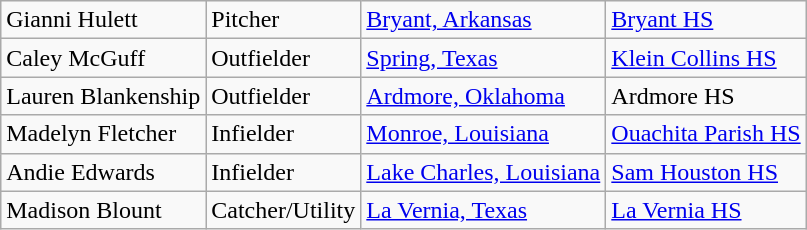<table class="wikitable">
<tr>
<td>Gianni Hulett</td>
<td>Pitcher</td>
<td><a href='#'>Bryant, Arkansas</a></td>
<td><a href='#'>Bryant HS</a></td>
</tr>
<tr>
<td>Caley McGuff</td>
<td>Outfielder</td>
<td><a href='#'>Spring, Texas</a></td>
<td><a href='#'>Klein Collins HS</a></td>
</tr>
<tr>
<td>Lauren Blankenship</td>
<td>Outfielder</td>
<td><a href='#'>Ardmore, Oklahoma</a></td>
<td>Ardmore HS</td>
</tr>
<tr>
<td>Madelyn Fletcher</td>
<td>Infielder</td>
<td><a href='#'>Monroe, Louisiana</a></td>
<td><a href='#'>Ouachita Parish HS</a></td>
</tr>
<tr>
<td>Andie Edwards</td>
<td>Infielder</td>
<td><a href='#'>Lake Charles, Louisiana</a></td>
<td><a href='#'>Sam Houston HS</a></td>
</tr>
<tr>
<td>Madison Blount</td>
<td>Catcher/Utility</td>
<td><a href='#'>La Vernia, Texas</a></td>
<td><a href='#'>La Vernia HS</a></td>
</tr>
</table>
